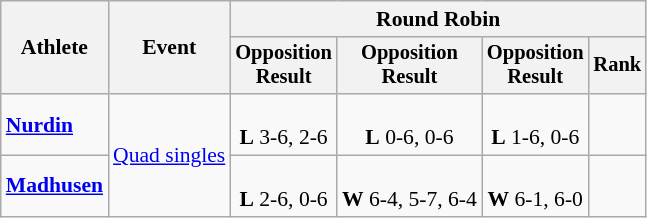<table class="wikitable" style="font-size:90%;">
<tr>
<th rowspan=2>Athlete</th>
<th rowspan=2>Event</th>
<th colspan=4>Round Robin</th>
</tr>
<tr style="font-size:95%">
<th>Opposition<br>Result</th>
<th>Opposition<br>Result</th>
<th>Opposition<br>Result</th>
<th>Rank</th>
</tr>
<tr align=center>
<td align=left><strong><a href='#'>Nurdin</a></strong></td>
<td rowspan=2 align=left><a href='#'>Quad singles</a></td>
<td><br> <strong>L</strong> 3-6, 2-6</td>
<td><br> <strong>L</strong> 0-6, 0-6</td>
<td><br> <strong>L</strong> 1-6, 0-6</td>
<td></td>
</tr>
<tr align=center>
<td align=left><strong><a href='#'>Madhusen</a></strong></td>
<td><br> <strong>L</strong> 2-6, 0-6</td>
<td><br> <strong>W</strong> 6-4, 5-7, 6-4</td>
<td><br> <strong>W</strong> 6-1, 6-0</td>
<td></td>
</tr>
</table>
